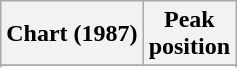<table class="wikitable sortable plainrowheaders">
<tr>
<th scope="col">Chart (1987)</th>
<th scope="col">Peak<br>position</th>
</tr>
<tr>
</tr>
<tr>
</tr>
<tr>
</tr>
</table>
